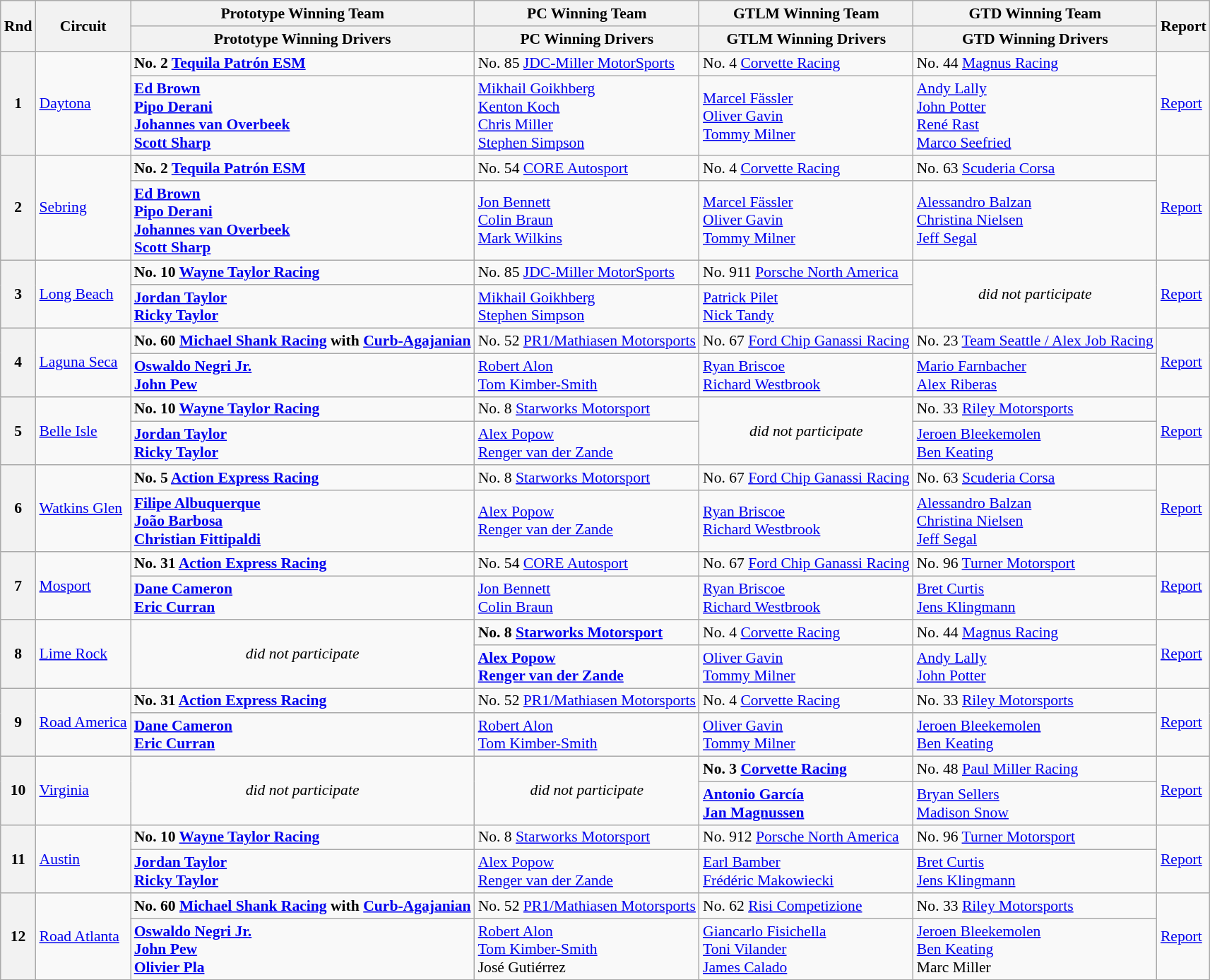<table class="wikitable" style="font-size: 90%">
<tr>
<th rowspan=2>Rnd</th>
<th rowspan=2>Circuit</th>
<th>Prototype Winning Team</th>
<th>PC Winning Team</th>
<th>GTLM Winning Team</th>
<th>GTD Winning Team</th>
<th rowspan=2>Report</th>
</tr>
<tr>
<th>Prototype Winning Drivers</th>
<th>PC Winning Drivers</th>
<th>GTLM Winning Drivers</th>
<th>GTD Winning Drivers</th>
</tr>
<tr>
<th rowspan=2>1</th>
<td rowspan=2><a href='#'>Daytona</a></td>
<td> <strong>No. 2 <a href='#'>Tequila Patrón ESM</a></strong></td>
<td> No. 85 <a href='#'>JDC-Miller MotorSports</a></td>
<td> No. 4 <a href='#'>Corvette Racing</a></td>
<td> No. 44 <a href='#'>Magnus Racing</a></td>
<td rowspan=2><a href='#'>Report</a></td>
</tr>
<tr>
<td> <strong><a href='#'>Ed Brown</a><br> <a href='#'>Pipo Derani</a><br> <a href='#'>Johannes van Overbeek</a><br> <a href='#'>Scott Sharp</a></strong></td>
<td> <a href='#'>Mikhail Goikhberg</a><br> <a href='#'>Kenton Koch</a><br> <a href='#'>Chris Miller</a><br> <a href='#'>Stephen Simpson</a></td>
<td> <a href='#'>Marcel Fässler</a><br> <a href='#'>Oliver Gavin</a><br> <a href='#'>Tommy Milner</a></td>
<td> <a href='#'>Andy Lally</a><br> <a href='#'>John Potter</a><br> <a href='#'>René Rast</a><br> <a href='#'>Marco Seefried</a></td>
</tr>
<tr>
<th rowspan=2>2</th>
<td rowspan=2><a href='#'>Sebring</a></td>
<td> <strong>No. 2 <a href='#'>Tequila Patrón ESM</a></strong></td>
<td> No. 54 <a href='#'>CORE Autosport</a></td>
<td> No. 4 <a href='#'>Corvette Racing</a></td>
<td> No. 63 <a href='#'>Scuderia Corsa</a></td>
<td rowspan=2><a href='#'>Report</a></td>
</tr>
<tr>
<td> <strong><a href='#'>Ed Brown</a><br> <a href='#'>Pipo Derani</a><br> <a href='#'>Johannes van Overbeek</a><br> <a href='#'>Scott Sharp</a></strong></td>
<td> <a href='#'>Jon Bennett</a><br> <a href='#'>Colin Braun</a><br> <a href='#'>Mark Wilkins</a></td>
<td> <a href='#'>Marcel Fässler</a><br> <a href='#'>Oliver Gavin</a><br> <a href='#'>Tommy Milner</a></td>
<td> <a href='#'>Alessandro Balzan</a><br> <a href='#'>Christina Nielsen</a><br> <a href='#'>Jeff Segal</a></td>
</tr>
<tr>
<th rowspan=2>3</th>
<td rowspan=2><a href='#'>Long Beach</a></td>
<td> <strong>No. 10 <a href='#'>Wayne Taylor Racing</a></strong></td>
<td> No. 85 <a href='#'>JDC-Miller MotorSports</a></td>
<td> No. 911 <a href='#'>Porsche North America</a></td>
<td rowspan=2 align=center><em>did not participate</em></td>
<td rowspan=2><a href='#'>Report</a></td>
</tr>
<tr>
<td> <strong><a href='#'>Jordan Taylor</a><br> <a href='#'>Ricky Taylor</a></strong></td>
<td> <a href='#'>Mikhail Goikhberg</a><br> <a href='#'>Stephen Simpson</a></td>
<td> <a href='#'>Patrick Pilet</a><br> <a href='#'>Nick Tandy</a></td>
</tr>
<tr>
<th rowspan=2>4</th>
<td rowspan=2><a href='#'>Laguna Seca</a></td>
<td> <strong>No. 60 <a href='#'>Michael Shank Racing</a> with <a href='#'>Curb-Agajanian</a></strong></td>
<td> No. 52 <a href='#'>PR1/Mathiasen Motorsports</a></td>
<td> No. 67 <a href='#'>Ford Chip Ganassi Racing</a></td>
<td> No. 23 <a href='#'>Team Seattle / Alex Job Racing</a></td>
<td rowspan=2><a href='#'>Report</a></td>
</tr>
<tr>
<td> <strong><a href='#'>Oswaldo Negri Jr.</a><br> <a href='#'>John Pew</a></strong></td>
<td> <a href='#'>Robert Alon</a><br> <a href='#'>Tom Kimber-Smith</a></td>
<td> <a href='#'>Ryan Briscoe</a><br> <a href='#'>Richard Westbrook</a></td>
<td> <a href='#'>Mario Farnbacher</a><br> <a href='#'>Alex Riberas</a></td>
</tr>
<tr>
<th rowspan=2>5</th>
<td rowspan=2><a href='#'>Belle Isle</a></td>
<td> <strong>No. 10 <a href='#'>Wayne Taylor Racing</a></strong></td>
<td> No. 8 <a href='#'>Starworks Motorsport</a></td>
<td rowspan=2 align=center><em>did not participate</em></td>
<td> No. 33 <a href='#'>Riley Motorsports</a></td>
<td rowspan=2><a href='#'>Report</a></td>
</tr>
<tr>
<td> <strong><a href='#'>Jordan Taylor</a><br> <a href='#'>Ricky Taylor</a></strong></td>
<td> <a href='#'>Alex Popow</a><br> <a href='#'>Renger van der Zande</a></td>
<td> <a href='#'>Jeroen Bleekemolen</a><br> <a href='#'>Ben Keating</a></td>
</tr>
<tr>
<th rowspan=2>6</th>
<td rowspan=2><a href='#'>Watkins Glen</a></td>
<td> <strong>No. 5 <a href='#'>Action Express Racing</a></strong></td>
<td> No. 8 <a href='#'>Starworks Motorsport</a></td>
<td> No. 67 <a href='#'>Ford Chip Ganassi Racing</a></td>
<td> No. 63 <a href='#'>Scuderia Corsa</a></td>
<td rowspan=2><a href='#'>Report</a></td>
</tr>
<tr>
<td> <strong><a href='#'>Filipe Albuquerque</a><br> <a href='#'>João Barbosa</a><br> <a href='#'>Christian Fittipaldi</a></strong></td>
<td> <a href='#'>Alex Popow</a><br> <a href='#'>Renger van der Zande</a></td>
<td> <a href='#'>Ryan Briscoe</a><br> <a href='#'>Richard Westbrook</a></td>
<td> <a href='#'>Alessandro Balzan</a><br> <a href='#'>Christina Nielsen</a><br> <a href='#'>Jeff Segal</a></td>
</tr>
<tr>
<th rowspan=2>7</th>
<td rowspan=2><a href='#'>Mosport</a></td>
<td> <strong>No. 31 <a href='#'>Action Express Racing</a></strong></td>
<td> No. 54 <a href='#'>CORE Autosport</a></td>
<td> No. 67 <a href='#'>Ford Chip Ganassi Racing</a></td>
<td> No. 96 <a href='#'>Turner Motorsport</a></td>
<td rowspan=2><a href='#'>Report</a></td>
</tr>
<tr>
<td> <strong><a href='#'>Dane Cameron</a><br> <a href='#'>Eric Curran</a></strong></td>
<td> <a href='#'>Jon Bennett</a><br> <a href='#'>Colin Braun</a></td>
<td> <a href='#'>Ryan Briscoe</a><br> <a href='#'>Richard Westbrook</a></td>
<td> <a href='#'>Bret Curtis</a><br> <a href='#'>Jens Klingmann</a></td>
</tr>
<tr>
<th rowspan=2>8</th>
<td rowspan=2><a href='#'>Lime Rock</a></td>
<td rowspan=2 align=center><em>did not participate</em></td>
<td> <strong>No. 8 <a href='#'>Starworks Motorsport</a></strong></td>
<td> No. 4 <a href='#'>Corvette Racing</a></td>
<td> No. 44 <a href='#'>Magnus Racing</a></td>
<td rowspan=2><a href='#'>Report</a></td>
</tr>
<tr>
<td> <strong><a href='#'>Alex Popow</a><br> <a href='#'>Renger van der Zande</a></strong></td>
<td> <a href='#'>Oliver Gavin</a><br> <a href='#'>Tommy Milner</a></td>
<td> <a href='#'>Andy Lally</a><br> <a href='#'>John Potter</a></td>
</tr>
<tr>
<th rowspan=2>9</th>
<td rowspan=2><a href='#'>Road America</a></td>
<td> <strong>No. 31 <a href='#'>Action Express Racing</a></strong></td>
<td> No. 52 <a href='#'>PR1/Mathiasen Motorsports</a></td>
<td> No. 4 <a href='#'>Corvette Racing</a></td>
<td> No. 33 <a href='#'>Riley Motorsports</a></td>
<td rowspan=2><a href='#'>Report</a></td>
</tr>
<tr>
<td> <strong><a href='#'>Dane Cameron</a><br> <a href='#'>Eric Curran</a></strong></td>
<td> <a href='#'>Robert Alon</a><br> <a href='#'>Tom Kimber-Smith</a></td>
<td> <a href='#'>Oliver Gavin</a><br> <a href='#'>Tommy Milner</a></td>
<td> <a href='#'>Jeroen Bleekemolen</a><br> <a href='#'>Ben Keating</a></td>
</tr>
<tr>
<th rowspan=2>10</th>
<td rowspan=2><a href='#'>Virginia</a></td>
<td rowspan=2 align=center><em>did not participate</em></td>
<td rowspan=2 align=center><em>did not participate</em></td>
<td> <strong>No. 3 <a href='#'>Corvette Racing</a></strong></td>
<td> No. 48 <a href='#'>Paul Miller Racing</a></td>
<td rowspan=2><a href='#'>Report</a></td>
</tr>
<tr>
<td> <strong><a href='#'>Antonio García</a><br> <a href='#'>Jan Magnussen</a></strong></td>
<td> <a href='#'>Bryan Sellers</a><br> <a href='#'>Madison Snow</a></td>
</tr>
<tr>
<th rowspan=2>11</th>
<td rowspan=2><a href='#'>Austin</a></td>
<td> <strong>No. 10 <a href='#'>Wayne Taylor Racing</a></strong></td>
<td> No. 8 <a href='#'>Starworks Motorsport</a></td>
<td> No. 912 <a href='#'>Porsche North America</a></td>
<td> No. 96 <a href='#'>Turner Motorsport</a></td>
<td rowspan=2><a href='#'>Report</a></td>
</tr>
<tr>
<td> <strong><a href='#'>Jordan Taylor</a><br> <a href='#'>Ricky Taylor</a></strong></td>
<td> <a href='#'>Alex Popow</a><br> <a href='#'>Renger van der Zande</a></td>
<td> <a href='#'>Earl Bamber</a><br> <a href='#'>Frédéric Makowiecki</a></td>
<td> <a href='#'>Bret Curtis</a><br> <a href='#'>Jens Klingmann</a></td>
</tr>
<tr>
<th rowspan=2>12</th>
<td rowspan=2><a href='#'>Road Atlanta</a></td>
<td> <strong>No. 60 <a href='#'>Michael Shank Racing</a> with <a href='#'>Curb-Agajanian</a></strong></td>
<td> No. 52 <a href='#'>PR1/Mathiasen Motorsports</a></td>
<td> No. 62 <a href='#'>Risi Competizione</a></td>
<td> No. 33 <a href='#'>Riley Motorsports</a></td>
<td rowspan=2><a href='#'>Report</a></td>
</tr>
<tr>
<td> <strong><a href='#'>Oswaldo Negri Jr.</a><br> <a href='#'>John Pew</a><br> <a href='#'>Olivier Pla</a></strong></td>
<td> <a href='#'>Robert Alon</a><br> <a href='#'>Tom Kimber-Smith</a><br> José Gutiérrez</td>
<td> <a href='#'>Giancarlo Fisichella</a><br> <a href='#'>Toni Vilander</a><br> <a href='#'>James Calado</a></td>
<td> <a href='#'>Jeroen Bleekemolen</a><br> <a href='#'>Ben Keating</a><br> Marc Miller</td>
</tr>
</table>
